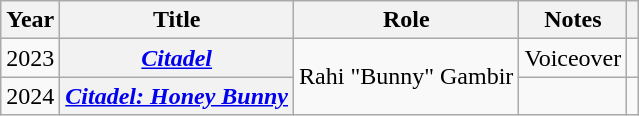<table class="wikitable sortable plainrowheaders">
<tr style="text-align:center;">
<th scope="col">Year</th>
<th scope="col">Title</th>
<th scope="col">Role</th>
<th class="unsortable" scope="col">Notes</th>
<th class="unsortable" scope="col"></th>
</tr>
<tr>
<td>2023</td>
<th scope="row"><em><a href='#'>Citadel</a></em></th>
<td rowspan="2">Rahi "Bunny" Gambir</td>
<td>Voiceover</td>
<td></td>
</tr>
<tr>
<td>2024</td>
<th scope="row"><em><a href='#'>Citadel: Honey Bunny</a></em></th>
<td></td>
<td></td>
</tr>
</table>
